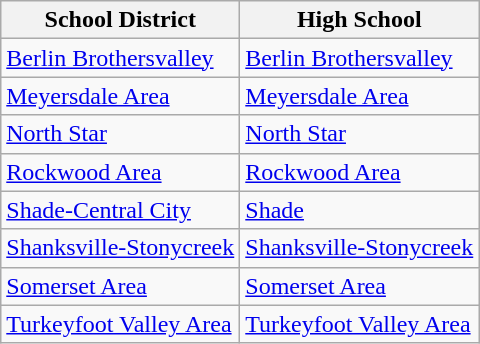<table class="wikitable">
<tr>
<th>School District</th>
<th>High School</th>
</tr>
<tr>
<td><a href='#'>Berlin Brothersvalley</a></td>
<td><a href='#'>Berlin Brothersvalley</a></td>
</tr>
<tr>
<td><a href='#'>Meyersdale Area</a></td>
<td><a href='#'>Meyersdale Area</a></td>
</tr>
<tr>
<td><a href='#'>North Star</a></td>
<td><a href='#'>North Star</a></td>
</tr>
<tr>
<td><a href='#'>Rockwood Area</a></td>
<td><a href='#'>Rockwood Area</a></td>
</tr>
<tr>
<td><a href='#'>Shade-Central City</a></td>
<td><a href='#'>Shade</a></td>
</tr>
<tr>
<td><a href='#'>Shanksville-Stonycreek</a></td>
<td><a href='#'>Shanksville-Stonycreek</a></td>
</tr>
<tr>
<td><a href='#'>Somerset Area</a></td>
<td><a href='#'>Somerset Area</a></td>
</tr>
<tr>
<td><a href='#'>Turkeyfoot Valley Area</a></td>
<td><a href='#'>Turkeyfoot Valley Area</a></td>
</tr>
</table>
